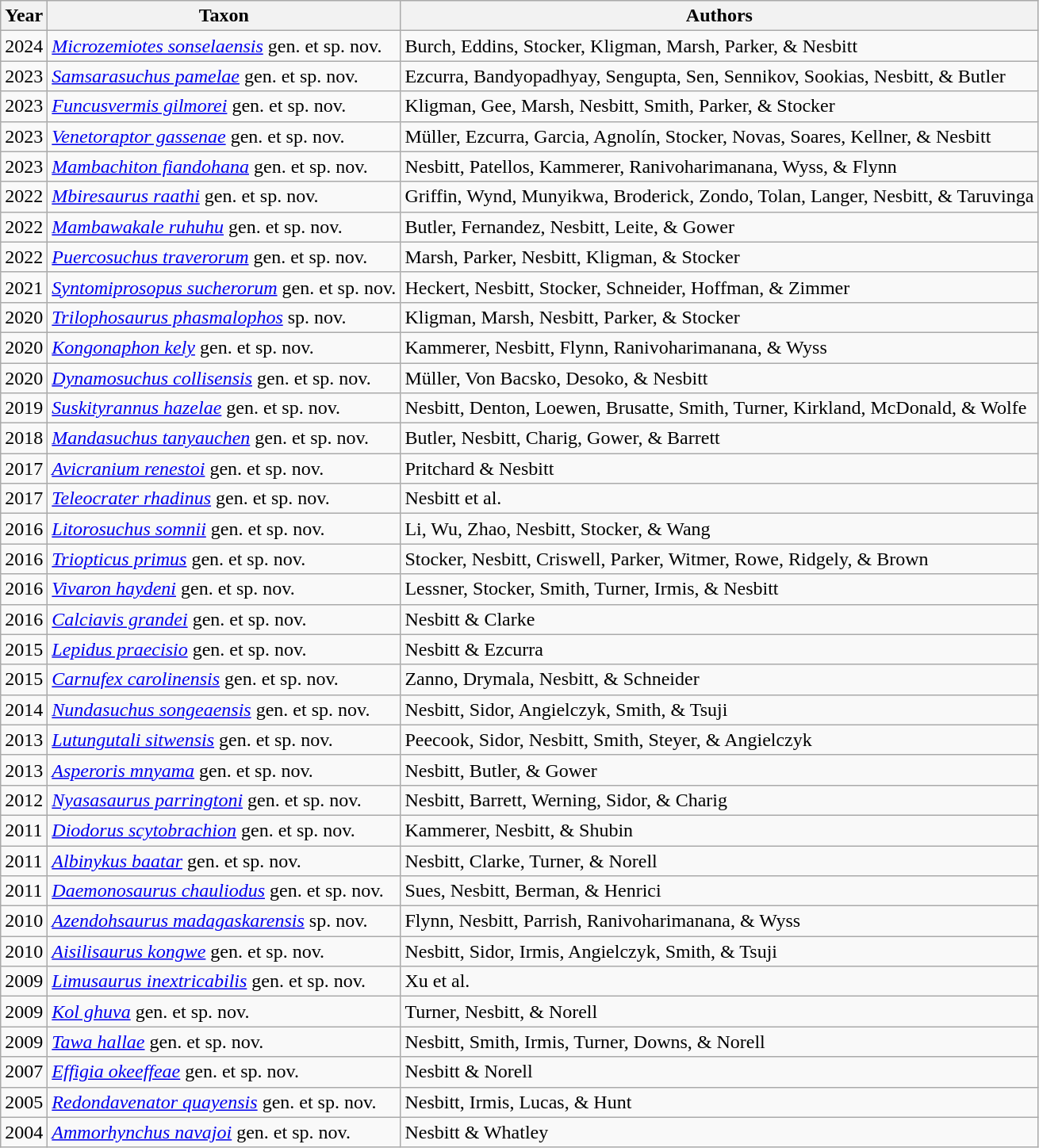<table class="wikitable sortable">
<tr>
<th>Year</th>
<th>Taxon</th>
<th>Authors</th>
</tr>
<tr>
<td>2024</td>
<td><a href='#'><em>Microzemiotes sonselaensis</em></a> gen. et sp. nov.</td>
<td>Burch, Eddins, Stocker, Kligman, Marsh, Parker, & Nesbitt</td>
</tr>
<tr>
<td>2023</td>
<td><em><a href='#'>Samsarasuchus pamelae</a></em> gen. et sp. nov.</td>
<td>Ezcurra, Bandyopadhyay, Sengupta, Sen, Sennikov, Sookias, Nesbitt, & Butler</td>
</tr>
<tr>
<td>2023</td>
<td><em><a href='#'>Funcusvermis gilmorei</a></em> gen. et sp. nov.</td>
<td>Kligman, Gee, Marsh, Nesbitt, Smith, Parker, & Stocker</td>
</tr>
<tr>
<td>2023</td>
<td><em><a href='#'>Venetoraptor gassenae</a></em> gen. et sp. nov.</td>
<td>Müller, Ezcurra, Garcia, Agnolín, Stocker, Novas, Soares, Kellner, & Nesbitt</td>
</tr>
<tr>
<td>2023</td>
<td><em><a href='#'>Mambachiton fiandohana</a></em> gen. et sp. nov.</td>
<td>Nesbitt, Patellos, Kammerer, Ranivoharimanana, Wyss, & Flynn</td>
</tr>
<tr>
<td>2022</td>
<td><em><a href='#'>Mbiresaurus raathi</a></em> gen. et sp. nov.</td>
<td>Griffin, Wynd, Munyikwa, Broderick, Zondo, Tolan, Langer, Nesbitt, & Taruvinga</td>
</tr>
<tr>
<td>2022</td>
<td><em><a href='#'>Mambawakale ruhuhu</a></em> gen. et sp. nov.</td>
<td>Butler, Fernandez, Nesbitt, Leite, & Gower</td>
</tr>
<tr>
<td>2022</td>
<td><em><a href='#'>Puercosuchus traverorum</a></em> gen. et sp. nov.</td>
<td>Marsh, Parker, Nesbitt, Kligman, & Stocker</td>
</tr>
<tr>
<td>2021</td>
<td><em><a href='#'>Syntomiprosopus sucherorum</a></em> gen. et sp. nov.</td>
<td>Heckert, Nesbitt, Stocker, Schneider, Hoffman, & Zimmer</td>
</tr>
<tr>
<td>2020</td>
<td><em><a href='#'>Trilophosaurus phasmalophos</a></em> sp. nov.</td>
<td>Kligman, Marsh, Nesbitt, Parker, & Stocker</td>
</tr>
<tr>
<td>2020</td>
<td><em><a href='#'>Kongonaphon kely</a></em> gen. et sp. nov.</td>
<td>Kammerer, Nesbitt, Flynn, Ranivoharimanana, & Wyss</td>
</tr>
<tr>
<td>2020</td>
<td><em><a href='#'>Dynamosuchus collisensis</a></em> gen. et sp. nov.</td>
<td>Müller, Von Bacsko, Desoko, & Nesbitt</td>
</tr>
<tr>
<td>2019</td>
<td><em><a href='#'>Suskityrannus hazelae</a></em> gen. et sp. nov.</td>
<td>Nesbitt, Denton, Loewen, Brusatte, Smith, Turner, Kirkland, McDonald, & Wolfe</td>
</tr>
<tr>
<td>2018</td>
<td><em><a href='#'>Mandasuchus tanyauchen</a></em> gen. et sp. nov.</td>
<td>Butler, Nesbitt, Charig, Gower, & Barrett</td>
</tr>
<tr>
<td>2017</td>
<td><em><a href='#'>Avicranium renestoi</a></em> gen. et sp. nov.</td>
<td>Pritchard & Nesbitt</td>
</tr>
<tr>
<td>2017</td>
<td><em><a href='#'>Teleocrater rhadinus</a></em> gen. et sp. nov.</td>
<td>Nesbitt et al.</td>
</tr>
<tr>
<td>2016</td>
<td><em><a href='#'>Litorosuchus somnii</a></em> gen. et sp. nov.</td>
<td>Li, Wu, Zhao, Nesbitt, Stocker, & Wang</td>
</tr>
<tr>
<td>2016</td>
<td><em><a href='#'>Triopticus primus</a></em> gen. et sp. nov.</td>
<td>Stocker, Nesbitt, Criswell, Parker, Witmer, Rowe, Ridgely, & Brown</td>
</tr>
<tr>
<td>2016</td>
<td><em><a href='#'>Vivaron haydeni</a></em> gen. et sp. nov.</td>
<td>Lessner, Stocker, Smith, Turner, Irmis, & Nesbitt</td>
</tr>
<tr>
<td>2016</td>
<td><em><a href='#'>Calciavis grandei</a></em> gen. et sp. nov.</td>
<td>Nesbitt & Clarke</td>
</tr>
<tr>
<td>2015</td>
<td><em><a href='#'>Lepidus praecisio</a></em> gen. et sp. nov.</td>
<td>Nesbitt & Ezcurra</td>
</tr>
<tr>
<td>2015</td>
<td><em><a href='#'>Carnufex carolinensis</a></em> gen. et sp. nov.</td>
<td>Zanno, Drymala, Nesbitt, & Schneider</td>
</tr>
<tr>
<td>2014</td>
<td><em><a href='#'>Nundasuchus songeaensis</a></em> gen. et sp. nov.</td>
<td>Nesbitt, Sidor, Angielczyk, Smith, & Tsuji</td>
</tr>
<tr>
<td>2013</td>
<td><em><a href='#'>Lutungutali sitwensis</a></em> gen. et sp. nov.</td>
<td>Peecook, Sidor, Nesbitt, Smith, Steyer, & Angielczyk</td>
</tr>
<tr>
<td>2013</td>
<td><em><a href='#'>Asperoris mnyama</a></em> gen. et sp. nov.</td>
<td>Nesbitt, Butler, & Gower</td>
</tr>
<tr>
<td>2012</td>
<td><em><a href='#'>Nyasasaurus parringtoni</a></em> gen. et sp. nov.</td>
<td>Nesbitt, Barrett, Werning, Sidor, & Charig</td>
</tr>
<tr>
<td>2011</td>
<td><em><a href='#'>Diodorus scytobrachion</a></em> gen. et sp. nov.</td>
<td>Kammerer, Nesbitt, & Shubin</td>
</tr>
<tr>
<td>2011</td>
<td><em><a href='#'>Albinykus baatar</a></em> gen. et sp. nov.</td>
<td>Nesbitt, Clarke, Turner, & Norell</td>
</tr>
<tr>
<td>2011</td>
<td><em><a href='#'>Daemonosaurus chauliodus</a></em> gen. et sp. nov.</td>
<td>Sues, Nesbitt, Berman, & Henrici</td>
</tr>
<tr>
<td>2010</td>
<td><em><a href='#'>Azendohsaurus madagaskarensis</a></em> sp. nov.</td>
<td>Flynn, Nesbitt, Parrish, Ranivoharimanana, & Wyss</td>
</tr>
<tr>
<td>2010</td>
<td><em><a href='#'>Aisilisaurus kongwe</a></em> gen. et sp. nov.</td>
<td>Nesbitt, Sidor, Irmis, Angielczyk, Smith, & Tsuji</td>
</tr>
<tr>
<td>2009</td>
<td><em><a href='#'>Limusaurus inextricabilis</a></em> gen. et sp. nov.</td>
<td>Xu et al.</td>
</tr>
<tr>
<td>2009</td>
<td><em><a href='#'>Kol ghuva</a></em> gen. et sp. nov.</td>
<td>Turner, Nesbitt, & Norell</td>
</tr>
<tr>
<td>2009</td>
<td><em><a href='#'>Tawa hallae</a></em> gen. et sp. nov.</td>
<td>Nesbitt, Smith, Irmis, Turner, Downs, & Norell</td>
</tr>
<tr>
<td>2007</td>
<td><em><a href='#'>Effigia okeeffeae</a></em> gen. et sp. nov.</td>
<td>Nesbitt & Norell</td>
</tr>
<tr>
<td>2005</td>
<td><em><a href='#'>Redondavenator quayensis</a></em> gen. et sp. nov.</td>
<td>Nesbitt, Irmis, Lucas, & Hunt</td>
</tr>
<tr>
<td>2004</td>
<td><em><a href='#'>Ammorhynchus navajoi</a></em> gen. et sp. nov.</td>
<td>Nesbitt & Whatley</td>
</tr>
</table>
